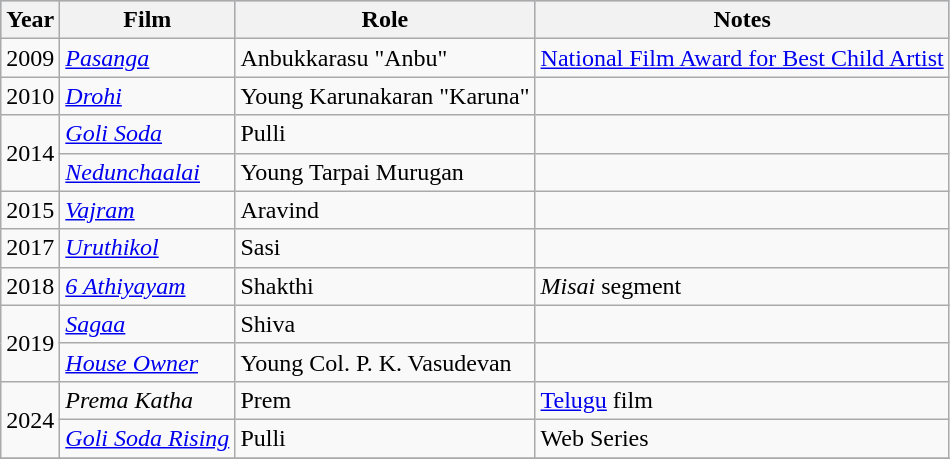<table class="wikitable sortable">
<tr style="background:#B0C4DE;">
<th>Year</th>
<th>Film</th>
<th>Role</th>
<th class=unsortable>Notes</th>
</tr>
<tr>
<td>2009</td>
<td><em><a href='#'>Pasanga</a></em></td>
<td>Anbukkarasu "Anbu"</td>
<td><a href='#'>National Film Award for Best Child Artist</a></td>
</tr>
<tr>
<td>2010</td>
<td><em><a href='#'>Drohi</a></em></td>
<td>Young Karunakaran "Karuna"</td>
<td></td>
</tr>
<tr>
<td rowspan="2">2014</td>
<td><em><a href='#'>Goli Soda</a></em></td>
<td>Pulli</td>
<td></td>
</tr>
<tr>
<td><em><a href='#'>Nedunchaalai</a></em></td>
<td>Young Tarpai Murugan</td>
<td></td>
</tr>
<tr>
<td>2015</td>
<td><em><a href='#'>Vajram</a></em></td>
<td>Aravind</td>
<td></td>
</tr>
<tr>
<td>2017</td>
<td><em><a href='#'>Uruthikol</a></em></td>
<td>Sasi</td>
<td></td>
</tr>
<tr>
<td>2018</td>
<td><em><a href='#'>6 Athiyayam</a></em></td>
<td>Shakthi</td>
<td><em>Misai</em> segment</td>
</tr>
<tr>
<td rowspan="2">2019</td>
<td><em><a href='#'>Sagaa</a></em></td>
<td>Shiva</td>
<td></td>
</tr>
<tr>
<td><em><a href='#'>House Owner</a></em></td>
<td>Young Col. P. K. Vasudevan</td>
<td></td>
</tr>
<tr>
<td rowspan="2">2024</td>
<td><em>Prema Katha</em></td>
<td>Prem</td>
<td><a href='#'>Telugu</a> film</td>
</tr>
<tr>
<td><em><a href='#'>Goli Soda Rising</a></em></td>
<td>Pulli</td>
<td>Web Series</td>
</tr>
<tr>
</tr>
</table>
